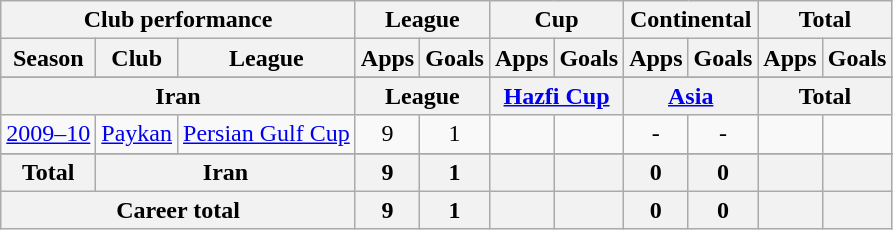<table class="wikitable" style="text-align:center">
<tr>
<th colspan=3>Club performance</th>
<th colspan=2>League</th>
<th colspan=2>Cup</th>
<th colspan=2>Continental</th>
<th colspan=2>Total</th>
</tr>
<tr>
<th>Season</th>
<th>Club</th>
<th>League</th>
<th>Apps</th>
<th>Goals</th>
<th>Apps</th>
<th>Goals</th>
<th>Apps</th>
<th>Goals</th>
<th>Apps</th>
<th>Goals</th>
</tr>
<tr>
</tr>
<tr>
<th colspan=3>Iran</th>
<th colspan=2>League</th>
<th colspan=2><a href='#'>Hazfi Cup</a></th>
<th colspan=2><a href='#'>Asia</a></th>
<th colspan=2>Total</th>
</tr>
<tr>
<td><a href='#'>2009–10</a></td>
<td rowspan="1"><a href='#'>Paykan</a></td>
<td rowspan="1"><a href='#'>Persian Gulf Cup</a></td>
<td>9</td>
<td>1</td>
<td></td>
<td></td>
<td>-</td>
<td>-</td>
<td></td>
<td></td>
</tr>
<tr>
</tr>
<tr>
<th rowspan=1>Total</th>
<th colspan=2>Iran</th>
<th>9</th>
<th>1</th>
<th></th>
<th></th>
<th>0</th>
<th>0</th>
<th></th>
<th></th>
</tr>
<tr>
<th colspan=3>Career total</th>
<th>9</th>
<th>1</th>
<th></th>
<th></th>
<th>0</th>
<th>0</th>
<th></th>
<th></th>
</tr>
</table>
